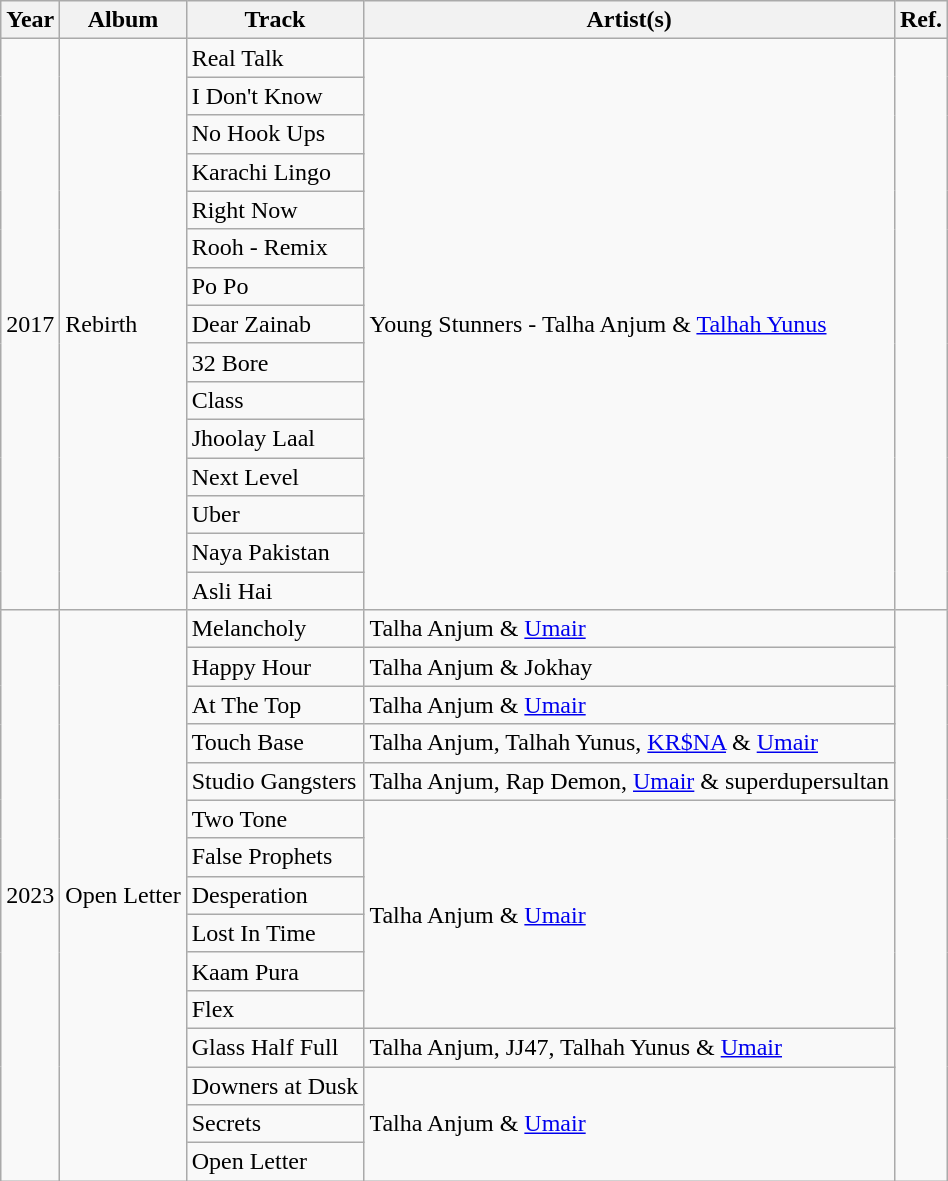<table class="wikitable">
<tr>
<th>Year</th>
<th>Album</th>
<th>Track</th>
<th>Artist(s)</th>
<th>Ref.</th>
</tr>
<tr>
<td rowspan="15">2017</td>
<td rowspan="15">Rebirth</td>
<td>Real Talk</td>
<td rowspan="15">Young Stunners - Talha Anjum & <a href='#'>Talhah Yunus</a></td>
<td rowspan="15"></td>
</tr>
<tr>
<td>I Don't Know</td>
</tr>
<tr>
<td>No Hook Ups</td>
</tr>
<tr>
<td>Karachi Lingo</td>
</tr>
<tr>
<td>Right Now</td>
</tr>
<tr>
<td>Rooh - Remix</td>
</tr>
<tr>
<td>Po Po</td>
</tr>
<tr>
<td>Dear Zainab</td>
</tr>
<tr>
<td>32 Bore</td>
</tr>
<tr>
<td>Class</td>
</tr>
<tr>
<td>Jhoolay Laal</td>
</tr>
<tr>
<td>Next Level</td>
</tr>
<tr>
<td>Uber</td>
</tr>
<tr>
<td>Naya Pakistan</td>
</tr>
<tr>
<td>Asli Hai</td>
</tr>
<tr>
<td rowspan="15">2023</td>
<td rowspan="15">Open Letter</td>
<td>Melancholy</td>
<td>Talha Anjum & <a href='#'>Umair</a></td>
<td rowspan="15"></td>
</tr>
<tr>
<td>Happy Hour</td>
<td>Talha Anjum & Jokhay</td>
</tr>
<tr>
<td>At The Top</td>
<td>Talha Anjum & <a href='#'>Umair</a></td>
</tr>
<tr>
<td>Touch Base</td>
<td>Talha Anjum, Talhah Yunus, <a href='#'>KR$NA</a> & <a href='#'>Umair</a></td>
</tr>
<tr>
<td>Studio Gangsters</td>
<td>Talha Anjum, Rap Demon, <a href='#'>Umair</a>  & superdupersultan</td>
</tr>
<tr>
<td>Two Tone</td>
<td rowspan="6">Talha Anjum & <a href='#'>Umair</a></td>
</tr>
<tr>
<td>False Prophets</td>
</tr>
<tr>
<td>Desperation</td>
</tr>
<tr>
<td>Lost In Time</td>
</tr>
<tr>
<td>Kaam Pura</td>
</tr>
<tr>
<td>Flex</td>
</tr>
<tr>
<td>Glass Half Full</td>
<td>Talha Anjum, JJ47, Talhah Yunus & <a href='#'>Umair</a></td>
</tr>
<tr>
<td>Downers at Dusk</td>
<td rowspan="3">Talha Anjum & <a href='#'>Umair</a></td>
</tr>
<tr>
<td>Secrets</td>
</tr>
<tr>
<td>Open Letter</td>
</tr>
</table>
